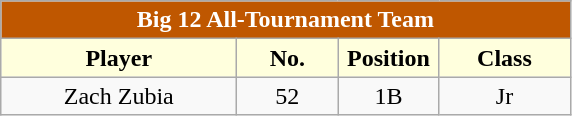<table class="wikitable" style="text-align:center">
<tr>
<td colspan="5" style= "background: #BF5700; color:white"><strong>Big 12 All-Tournament Team</strong></td>
</tr>
<tr>
<th style="width:150px; background: #ffffdd;">Player</th>
<th style="width:60px; background: #ffffdd;">No.</th>
<th style="width:60px; background: #ffffdd;">Position</th>
<th style="width:80px; background: #ffffdd;">Class</th>
</tr>
<tr>
<td>Zach Zubia</td>
<td>52</td>
<td>1B</td>
<td>Jr</td>
</tr>
</table>
